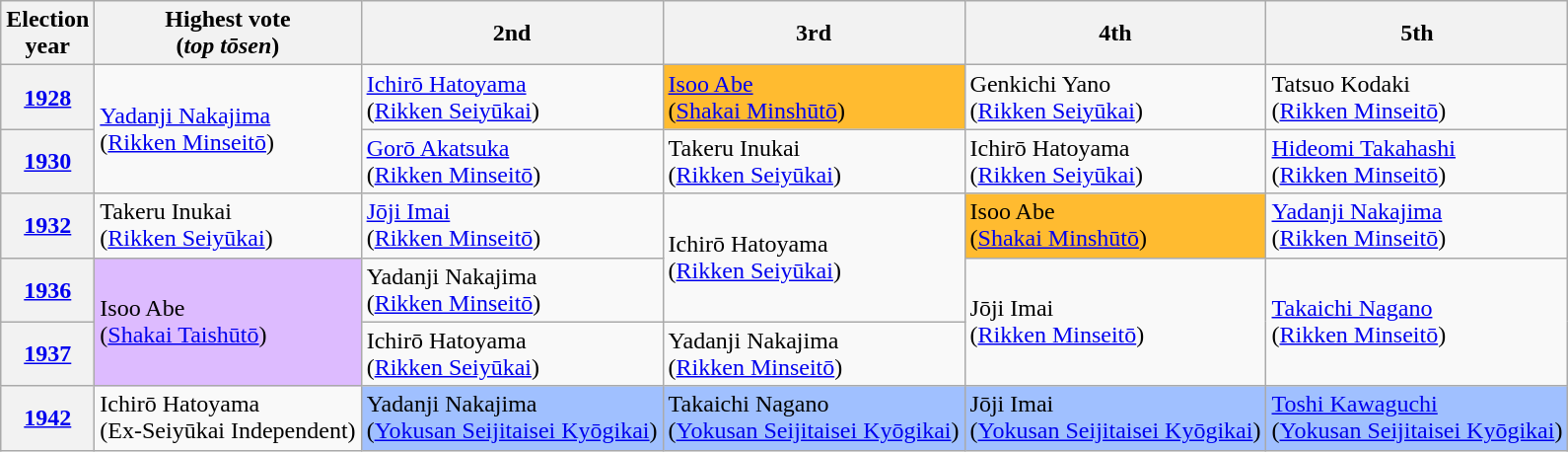<table class="wikitable" border="1">
<tr>
<th>Election<br>year</th>
<th>Highest vote<br>(<em>top tōsen</em>)</th>
<th>2nd</th>
<th>3rd</th>
<th>4th</th>
<th>5th</th>
</tr>
<tr>
<th><a href='#'>1928</a></th>
<td rowspan="2" ><a href='#'>Yadanji Nakajima</a><br> (<a href='#'>Rikken Minseitō</a>)</td>
<td><a href='#'>Ichirō Hatoyama</a><br> (<a href='#'>Rikken Seiyūkai</a>)</td>
<td bgcolor="#FFBB30"><a href='#'>Isoo Abe</a><br> (<a href='#'>Shakai Minshūtō</a>)</td>
<td>Genkichi Yano<br> (<a href='#'>Rikken Seiyūkai</a>)</td>
<td>Tatsuo Kodaki<br> (<a href='#'>Rikken Minseitō</a>)</td>
</tr>
<tr>
<th><a href='#'>1930</a></th>
<td><a href='#'>Gorō Akatsuka</a><br> (<a href='#'>Rikken Minseitō</a>)</td>
<td>Takeru Inukai<br> (<a href='#'>Rikken Seiyūkai</a>)</td>
<td>Ichirō Hatoyama<br> (<a href='#'>Rikken Seiyūkai</a>)</td>
<td><a href='#'>Hideomi Takahashi</a><br> (<a href='#'>Rikken Minseitō</a>)</td>
</tr>
<tr>
<th><a href='#'>1932</a></th>
<td>Takeru Inukai<br> (<a href='#'>Rikken Seiyūkai</a>)</td>
<td><a href='#'>Jōji Imai</a><br> (<a href='#'>Rikken Minseitō</a>)</td>
<td rowspan="2" >Ichirō Hatoyama<br> (<a href='#'>Rikken Seiyūkai</a>)</td>
<td bgcolor="#FFBB30">Isoo Abe<br> (<a href='#'>Shakai Minshūtō</a>)</td>
<td><a href='#'>Yadanji Nakajima</a><br> (<a href='#'>Rikken Minseitō</a>)</td>
</tr>
<tr>
<th><a href='#'>1936</a></th>
<td rowspan="2" bgcolor="#DDBBFF">Isoo Abe<br> (<a href='#'>Shakai Taishūtō</a>)</td>
<td>Yadanji Nakajima<br> (<a href='#'>Rikken Minseitō</a>)</td>
<td rowspan="2" >Jōji Imai<br> (<a href='#'>Rikken Minseitō</a>)</td>
<td rowspan="2" ><a href='#'>Takaichi Nagano</a><br> (<a href='#'>Rikken Minseitō</a>)</td>
</tr>
<tr>
<th><a href='#'>1937</a></th>
<td>Ichirō Hatoyama<br> (<a href='#'>Rikken Seiyūkai</a>)</td>
<td>Yadanji Nakajima<br> (<a href='#'>Rikken Minseitō</a>)</td>
</tr>
<tr>
<th><a href='#'>1942</a></th>
<td>Ichirō Hatoyama<br> (Ex-Seiyūkai Independent)</td>
<td bgcolor="#A0C0FF">Yadanji Nakajima<br> (<a href='#'>Yokusan Seijitaisei Kyōgikai</a>)</td>
<td bgcolor="#A0C0FF">Takaichi Nagano<br> (<a href='#'>Yokusan Seijitaisei Kyōgikai</a>)</td>
<td bgcolor="#A0C0FF">Jōji Imai<br> (<a href='#'>Yokusan Seijitaisei Kyōgikai</a>)</td>
<td bgcolor="#A0C0FF"><a href='#'>Toshi Kawaguchi</a><br> (<a href='#'>Yokusan Seijitaisei Kyōgikai</a>)</td>
</tr>
</table>
